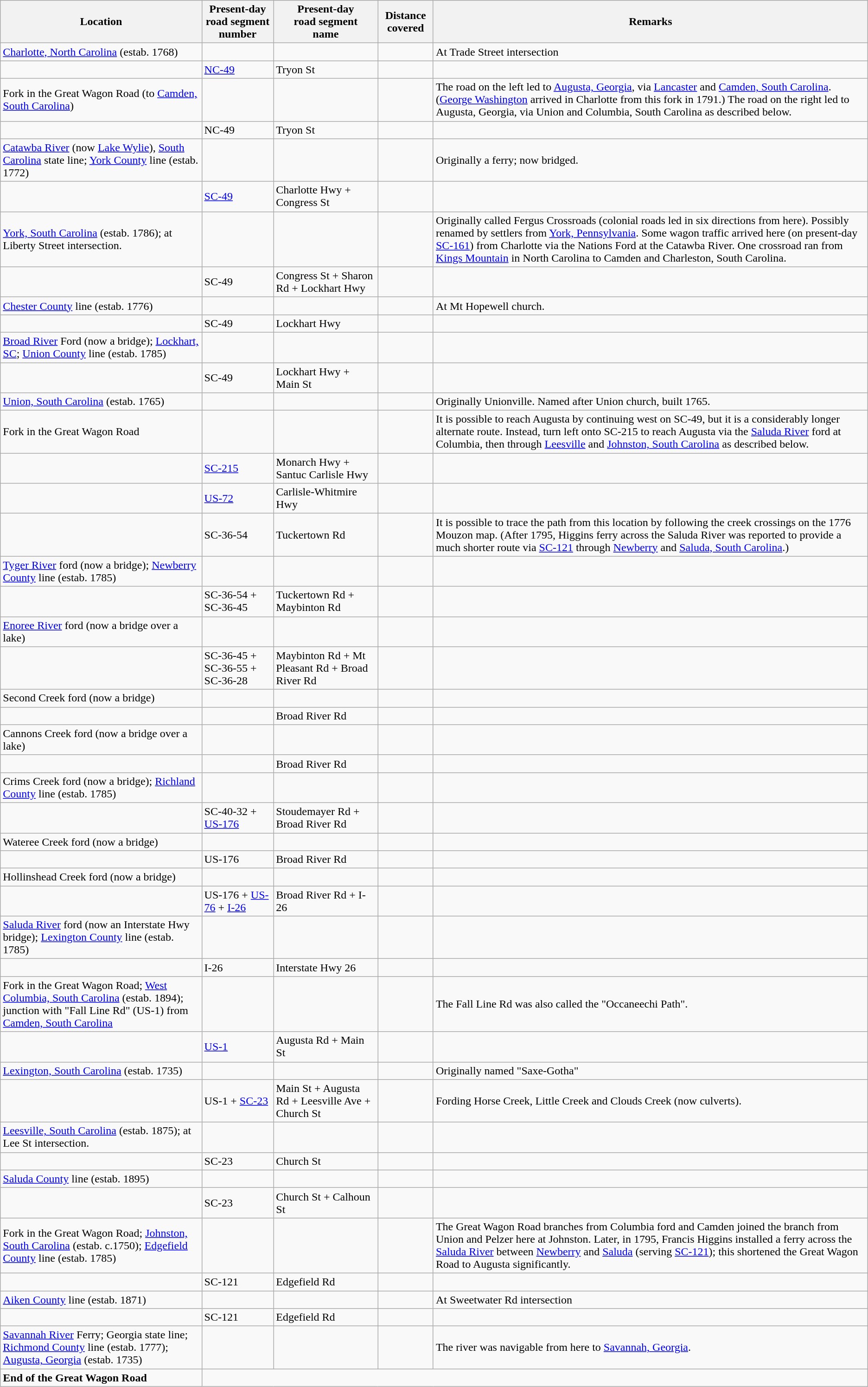<table class="wikitable"/>
<tr>
<th>Location</th>
<th>Present-day <br> road segment <br> number</th>
<th>Present-day <br> road segment <br> name</th>
<th>Distance covered</th>
<th>Remarks</th>
</tr>
<tr>
<td><a href='#'>Charlotte, North Carolina</a> (estab. 1768)</td>
<td></td>
<td></td>
<td></td>
<td>At Trade Street intersection</td>
</tr>
<tr>
<td></td>
<td><a href='#'>NC-49</a></td>
<td>Tryon St</td>
<td align=center></td>
<td></td>
</tr>
<tr>
<td>Fork in the Great Wagon Road (to <a href='#'>Camden, South Carolina</a>)</td>
<td></td>
<td></td>
<td></td>
<td>The road on the left led to <a href='#'>Augusta, Georgia</a>, via <a href='#'>Lancaster</a> and <a href='#'>Camden, South Carolina</a>. (<a href='#'>George Washington</a> arrived in Charlotte from this fork in 1791.) The road on the right led to Augusta, Georgia, via Union and Columbia, South Carolina as described below.</td>
</tr>
<tr>
<td></td>
<td>NC-49</td>
<td>Tryon St</td>
<td align=center></td>
<td></td>
</tr>
<tr>
<td><a href='#'>Catawba River</a> (now <a href='#'>Lake Wylie</a>), <a href='#'>South Carolina</a> state line; <a href='#'>York County</a> line (estab. 1772)</td>
<td></td>
<td></td>
<td></td>
<td>Originally a ferry; now bridged.</td>
</tr>
<tr>
<td></td>
<td><a href='#'>SC-49</a></td>
<td>Charlotte Hwy + Congress St</td>
<td align=center></td>
<td></td>
</tr>
<tr>
<td><a href='#'>York, South Carolina</a> (estab. 1786); at Liberty Street intersection.</td>
<td></td>
<td></td>
<td></td>
<td>Originally called Fergus Crossroads (colonial roads led in six directions from here). Possibly renamed by settlers from <a href='#'>York, Pennsylvania</a>. Some wagon traffic arrived here (on present-day <a href='#'>SC-161</a>) from Charlotte via the Nations Ford at the Catawba River.  One crossroad ran from <a href='#'>Kings Mountain</a> in North Carolina to Camden and Charleston, South Carolina.</td>
</tr>
<tr>
<td></td>
<td>SC-49</td>
<td>Congress St + Sharon Rd + Lockhart Hwy</td>
<td align=center></td>
<td></td>
</tr>
<tr>
<td><a href='#'>Chester County</a> line (estab. 1776)</td>
<td></td>
<td></td>
<td></td>
<td>At Mt Hopewell church.</td>
</tr>
<tr>
<td></td>
<td>SC-49</td>
<td>Lockhart Hwy</td>
<td align=center></td>
<td></td>
</tr>
<tr>
<td><a href='#'>Broad River</a> Ford (now a bridge); <a href='#'>Lockhart, SC</a>; <a href='#'>Union County</a> line (estab. 1785)</td>
<td></td>
<td></td>
<td></td>
<td></td>
</tr>
<tr>
<td></td>
<td>SC-49</td>
<td>Lockhart Hwy + Main St</td>
<td align=center></td>
<td></td>
</tr>
<tr>
<td><a href='#'>Union, South Carolina</a> (estab. 1765)</td>
<td></td>
<td></td>
<td></td>
<td>Originally Unionville. Named after Union church, built 1765.</td>
</tr>
<tr>
<td>Fork in the Great Wagon Road</td>
<td></td>
<td></td>
<td></td>
<td>It is possible to reach Augusta by continuing west on SC-49, but it is a considerably longer alternate route. Instead, turn left onto SC-215 to reach Augusta via the <a href='#'>Saluda River</a> ford at Columbia, then through <a href='#'>Leesville</a> and <a href='#'>Johnston, South Carolina</a> as described below.</td>
</tr>
<tr>
<td></td>
<td><a href='#'>SC-215</a></td>
<td>Monarch Hwy + Santuc Carlisle Hwy</td>
<td align=center></td>
<td></td>
</tr>
<tr>
<td></td>
<td><a href='#'>US-72</a></td>
<td>Carlisle-Whitmire Hwy</td>
<td align=center></td>
<td></td>
</tr>
<tr>
<td></td>
<td>SC-36-54</td>
<td>Tuckertown Rd</td>
<td align=center></td>
<td>It is possible to trace the path from this location by following the creek crossings on the 1776 Mouzon map. (After 1795, Higgins ferry across the Saluda River was reported to provide a much shorter route via <a href='#'>SC-121</a> through <a href='#'>Newberry</a> and <a href='#'>Saluda, South Carolina</a>.)</td>
</tr>
<tr>
<td><a href='#'>Tyger River</a> ford (now a bridge); <a href='#'>Newberry County</a> line (estab. 1785)</td>
<td></td>
<td></td>
<td></td>
<td></td>
</tr>
<tr>
<td></td>
<td>SC-36-54 + SC-36-45</td>
<td>Tuckertown Rd + Maybinton Rd</td>
<td align=center></td>
<td></td>
</tr>
<tr>
<td><a href='#'>Enoree River</a> ford (now a bridge over a lake)</td>
<td></td>
<td></td>
<td></td>
<td></td>
</tr>
<tr>
<td></td>
<td>SC-36-45 + SC-36-55 + SC-36-28</td>
<td>Maybinton Rd + Mt Pleasant Rd + Broad River Rd</td>
<td align=center></td>
<td></td>
</tr>
<tr>
<td>Second Creek ford (now a bridge)</td>
<td></td>
<td></td>
<td></td>
<td></td>
</tr>
<tr>
<td></td>
<td></td>
<td>Broad River Rd</td>
<td align=center></td>
<td></td>
</tr>
<tr>
<td>Cannons Creek ford (now a bridge over a lake)</td>
<td></td>
<td></td>
<td></td>
<td></td>
</tr>
<tr>
<td></td>
<td></td>
<td>Broad River Rd</td>
<td align=center></td>
<td></td>
</tr>
<tr>
<td>Crims Creek ford (now a bridge); <a href='#'>Richland County</a> line (estab. 1785)</td>
<td></td>
<td></td>
<td></td>
<td></td>
</tr>
<tr>
<td></td>
<td>SC-40-32 + <a href='#'>US-176</a></td>
<td>Stoudemayer Rd + Broad River Rd</td>
<td align=center></td>
<td></td>
</tr>
<tr>
<td>Wateree Creek ford (now a bridge)</td>
<td></td>
<td></td>
<td></td>
<td></td>
</tr>
<tr>
<td></td>
<td>US-176</td>
<td>Broad River Rd</td>
<td align=center></td>
<td></td>
</tr>
<tr>
<td>Hollinshead Creek ford (now a bridge)</td>
<td></td>
<td></td>
<td></td>
<td></td>
</tr>
<tr>
<td></td>
<td>US-176 + <a href='#'>US-76</a> + <a href='#'>I-26</a></td>
<td>Broad River Rd + I-26</td>
<td align=center></td>
<td></td>
</tr>
<tr>
<td><a href='#'>Saluda River</a> ford (now an Interstate Hwy bridge); <a href='#'>Lexington County</a> line (estab. 1785)</td>
<td></td>
<td></td>
<td></td>
<td></td>
</tr>
<tr>
<td></td>
<td>I-26</td>
<td>Interstate Hwy 26</td>
<td align=center></td>
<td></td>
</tr>
<tr>
<td>Fork in the Great Wagon Road; <a href='#'>West Columbia, South Carolina</a> (estab. 1894); junction with "Fall Line Rd" (US-1) from <a href='#'>Camden, South Carolina</a></td>
<td></td>
<td></td>
<td></td>
<td>The Fall Line Rd was also called the "Occaneechi Path".</td>
</tr>
<tr>
<td></td>
<td><a href='#'>US-1</a></td>
<td>Augusta Rd + Main St</td>
<td align=center></td>
<td></td>
</tr>
<tr>
<td><a href='#'>Lexington, South Carolina</a> (estab. 1735)</td>
<td></td>
<td></td>
<td></td>
<td>Originally named "Saxe-Gotha"</td>
</tr>
<tr>
<td></td>
<td>US-1 + <a href='#'>SC-23</a></td>
<td>Main St + Augusta Rd + Leesville Ave + Church St</td>
<td align=center></td>
<td>Fording Horse Creek, Little Creek and Clouds Creek (now culverts).</td>
</tr>
<tr>
<td><a href='#'>Leesville, South Carolina</a> (estab. 1875); at Lee St intersection.</td>
<td></td>
<td></td>
<td></td>
<td></td>
</tr>
<tr>
<td></td>
<td>SC-23</td>
<td>Church St</td>
<td align=center></td>
<td></td>
</tr>
<tr>
<td><a href='#'>Saluda County</a> line (estab. 1895)</td>
<td></td>
<td></td>
<td></td>
<td></td>
</tr>
<tr>
<td></td>
<td>SC-23</td>
<td>Church St + Calhoun St</td>
<td align=center></td>
<td></td>
</tr>
<tr>
<td>Fork in the Great Wagon Road; <a href='#'>Johnston, South Carolina</a> (estab. c.1750); <a href='#'>Edgefield County</a> line (estab. 1785)</td>
<td></td>
<td></td>
<td></td>
<td>The Great Wagon Road branches from Columbia ford and Camden joined the branch from Union and Pelzer here at Johnston. Later, in 1795, Francis Higgins installed a ferry across the <a href='#'>Saluda River</a> between <a href='#'>Newberry</a> and <a href='#'>Saluda</a> (serving <a href='#'>SC-121</a>); this shortened the Great Wagon Road to Augusta significantly.</td>
</tr>
<tr>
<td></td>
<td>SC-121</td>
<td>Edgefield Rd</td>
<td align=center></td>
<td></td>
</tr>
<tr>
<td><a href='#'>Aiken County</a> line (estab. 1871)</td>
<td></td>
<td></td>
<td></td>
<td>At Sweetwater Rd intersection</td>
</tr>
<tr>
<td></td>
<td>SC-121</td>
<td>Edgefield Rd</td>
<td align=center></td>
<td></td>
</tr>
<tr>
<td><a href='#'>Savannah River</a> Ferry; Georgia state line; <a href='#'>Richmond County</a> line (estab. 1777); <a href='#'>Augusta, Georgia</a> (estab. 1735)</td>
<td></td>
<td></td>
<td></td>
<td>The river was navigable from here to <a href='#'>Savannah, Georgia</a>.</td>
</tr>
<tr>
<td><strong>End of the Great Wagon Road</strong></td>
</tr>
</table>
